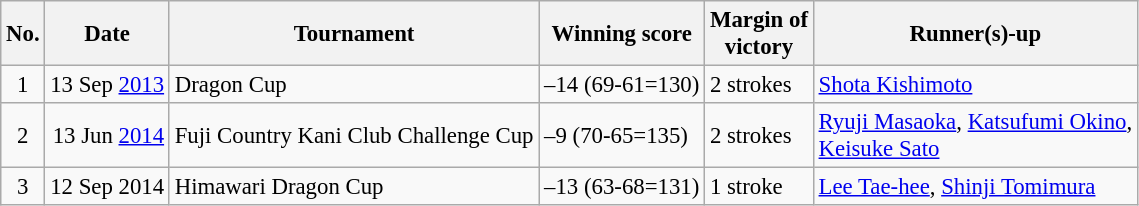<table class="wikitable" style="font-size:95%;">
<tr>
<th>No.</th>
<th>Date</th>
<th>Tournament</th>
<th>Winning score</th>
<th>Margin of<br>victory</th>
<th>Runner(s)-up</th>
</tr>
<tr>
<td align=center>1</td>
<td align=right>13 Sep <a href='#'>2013</a></td>
<td>Dragon Cup</td>
<td>–14 (69-61=130)</td>
<td>2 strokes</td>
<td> <a href='#'>Shota Kishimoto</a></td>
</tr>
<tr>
<td align=center>2</td>
<td align=right>13 Jun <a href='#'>2014</a></td>
<td>Fuji Country Kani Club Challenge Cup</td>
<td>–9 (70-65=135)</td>
<td>2 strokes</td>
<td> <a href='#'>Ryuji Masaoka</a>,  <a href='#'>Katsufumi Okino</a>,<br> <a href='#'>Keisuke Sato</a></td>
</tr>
<tr>
<td align=center>3</td>
<td align=right>12 Sep 2014</td>
<td>Himawari Dragon Cup</td>
<td>–13 (63-68=131)</td>
<td>1 stroke</td>
<td> <a href='#'>Lee Tae-hee</a>,  <a href='#'>Shinji Tomimura</a></td>
</tr>
</table>
